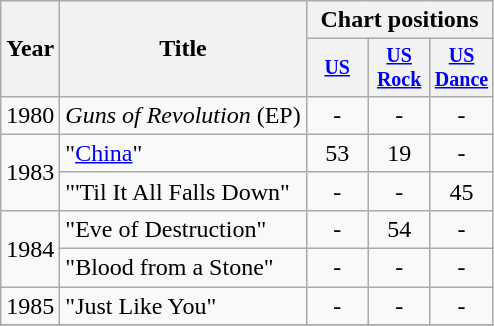<table class="wikitable" style="text-align:center;">
<tr>
<th rowspan="2">Year</th>
<th rowspan="2">Title</th>
<th colspan="3">Chart positions</th>
</tr>
<tr style="font-size:smaller;">
<th width="35"><a href='#'>US</a><br></th>
<th width="35"><a href='#'>US Rock</a><br></th>
<th width="35"><a href='#'>US Dance</a><br></th>
</tr>
<tr>
<td>1980</td>
<td align="left"><em>Guns of Revolution</em> (EP)</td>
<td>-</td>
<td>-</td>
<td>-</td>
</tr>
<tr>
<td rowspan="2">1983</td>
<td align="left">"<a href='#'>China</a>"</td>
<td>53</td>
<td>19</td>
<td>-</td>
</tr>
<tr>
<td align="left">"'Til It All Falls Down"</td>
<td>-</td>
<td>-</td>
<td>45</td>
</tr>
<tr>
<td rowspan="2">1984</td>
<td align="left">"Eve of Destruction"</td>
<td>-</td>
<td>54</td>
<td>-</td>
</tr>
<tr>
<td align="left">"Blood from a Stone"</td>
<td>-</td>
<td>-</td>
<td>-</td>
</tr>
<tr>
<td>1985</td>
<td align="left">"Just Like You"</td>
<td>-</td>
<td>-</td>
<td>-</td>
</tr>
<tr>
</tr>
</table>
